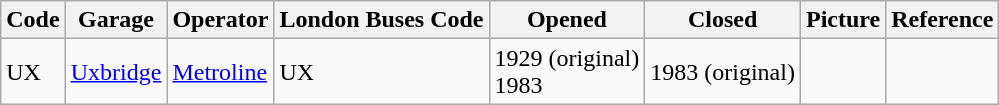<table class="wikitable">
<tr>
<th>Code</th>
<th>Garage</th>
<th>Operator</th>
<th>London Buses Code</th>
<th>Opened</th>
<th>Closed</th>
<th>Picture</th>
<th>Reference</th>
</tr>
<tr>
<td>UX</td>
<td><a href='#'>Uxbridge</a></td>
<td><a href='#'>Metroline</a></td>
<td>UX</td>
<td>1929 (original)<br>1983</td>
<td>1983 (original)</td>
<td></td>
<td></td>
</tr>
</table>
